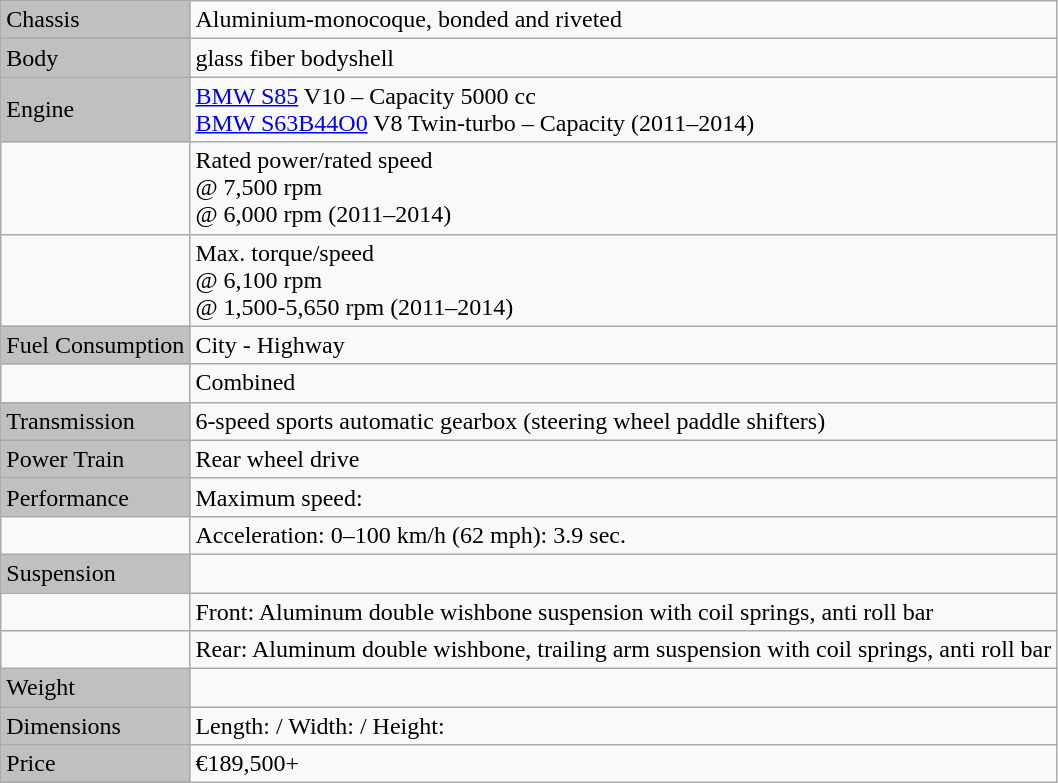<table class="wikitable">
<tr>
<td style="background:silver">Chassis</td>
<td>Aluminium-monocoque, bonded and riveted</td>
</tr>
<tr>
<td style="background:silver">Body</td>
<td>glass fiber bodyshell</td>
</tr>
<tr>
<td style="background:silver">Engine</td>
<td><a href='#'>BMW S85</a> V10 – Capacity 5000 cc<br><a href='#'>BMW S63B44O0</a> V8 Twin-turbo – Capacity  (2011–2014)</td>
</tr>
<tr>
<td></td>
<td>Rated power/rated speed<br> @ 7,500 rpm<br> @ 6,000 rpm (2011–2014)</td>
</tr>
<tr>
<td></td>
<td>Max. torque/speed<br> @ 6,100 rpm<br> @ 1,500-5,650 rpm (2011–2014)</td>
</tr>
<tr>
<td style="background:silver">Fuel Consumption</td>
<td>City  - Highway </td>
</tr>
<tr>
<td></td>
<td>Combined </td>
</tr>
<tr>
<td style="background:silver">Transmission</td>
<td>6-speed sports automatic gearbox (steering wheel paddle shifters)</td>
</tr>
<tr>
<td style="background:silver">Power Train</td>
<td>Rear wheel drive</td>
</tr>
<tr>
<td style="background:silver">Performance</td>
<td>Maximum speed: </td>
</tr>
<tr>
<td></td>
<td>Acceleration: 0–100 km/h (62 mph): 3.9 sec.</td>
</tr>
<tr>
<td style="background:silver">Suspension</td>
<td></td>
</tr>
<tr>
<td></td>
<td>Front: Aluminum double wishbone suspension with coil springs, anti roll bar</td>
</tr>
<tr>
<td></td>
<td>Rear: Aluminum double wishbone, trailing arm suspension with coil springs, anti roll bar</td>
</tr>
<tr>
<td style="background:silver">Weight</td>
<td></td>
</tr>
<tr>
<td style="background:silver">Dimensions</td>
<td>Length:  / Width:  / Height: </td>
</tr>
<tr>
<td style="background:silver">Price</td>
<td>€189,500+</td>
</tr>
</table>
